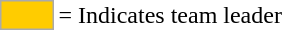<table>
<tr>
<td style="background-color:#FFCC00; border:1px solid #aaaaaa; width:2em;"></td>
<td>= Indicates team leader</td>
</tr>
</table>
